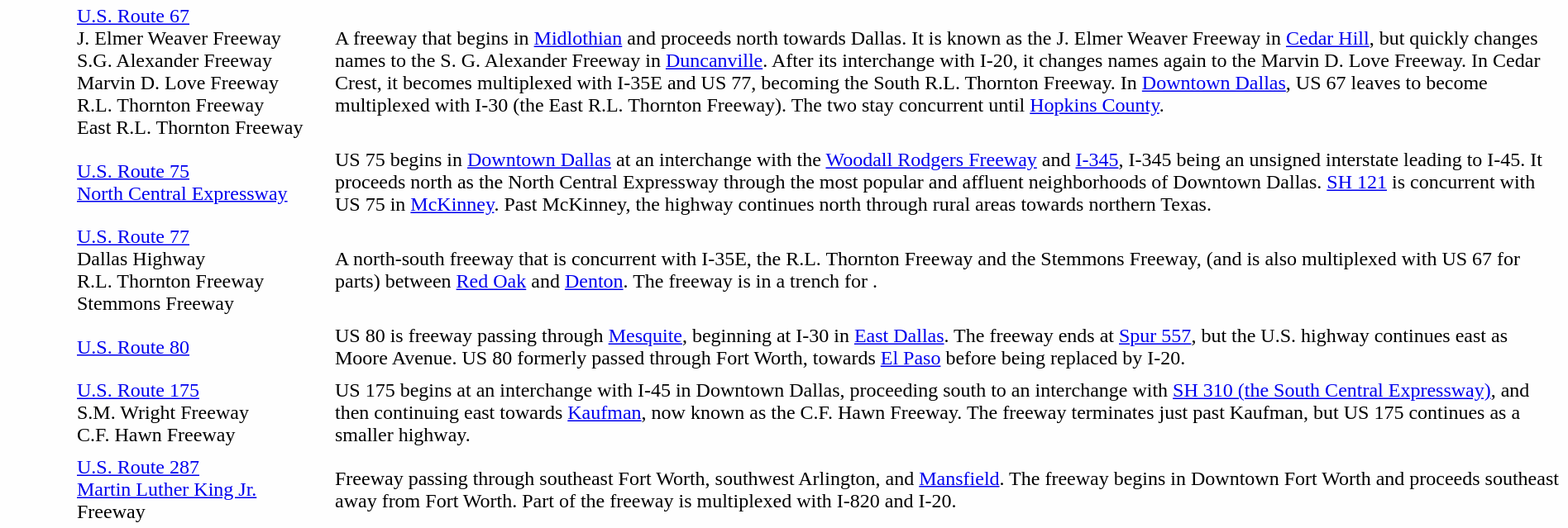<table width="100%" cellpadding="4" cellspacing="0">
<tr>
<td style="width:50px; text-align:center" bgcolor="#FEFEFE"></td>
<td style="width:200px; text-align:left" bgcolor="#FEFEFE"><a href='#'>U.S. Route 67</a><br>J. Elmer Weaver Freeway<br>S.G. Alexander Freeway<br>Marvin D. Love Freeway<br>R.L. Thornton Freeway<br>East R.L. Thornton Freeway</td>
<td bgcolor="#FEFEFE">A freeway that begins in <a href='#'>Midlothian</a> and proceeds north towards Dallas. It is known as the J. Elmer Weaver Freeway in <a href='#'>Cedar Hill</a>, but quickly changes names to the S. G. Alexander Freeway in <a href='#'>Duncanville</a>. After its interchange with I-20, it changes names again to the Marvin D. Love Freeway. In Cedar Crest, it becomes multiplexed with I-35E and US 77, becoming the South R.L. Thornton Freeway. In <a href='#'>Downtown Dallas</a>, US 67 leaves to become multiplexed with I-30 (the East R.L. Thornton Freeway). The two stay concurrent until <a href='#'>Hopkins County</a>.</td>
</tr>
<tr>
<td style="width:50px; text-align:center" bgcolor="#FEFEFE"></td>
<td style="width:200px; text-align:left" bgcolor="#FEFEFE"><a href='#'>U.S. Route 75</a><br><a href='#'>North Central Expressway</a></td>
<td bgcolor="#FEFEFE">US 75 begins in <a href='#'>Downtown Dallas</a> at an interchange with the <a href='#'>Woodall Rodgers Freeway</a> and <a href='#'>I-345</a>, I-345 being an unsigned interstate leading to I-45. It proceeds north as the North Central Expressway through the most popular and affluent neighborhoods of Downtown Dallas. <a href='#'>SH 121</a> is concurrent with US 75 in <a href='#'>McKinney</a>. Past McKinney, the highway continues north through rural areas towards northern Texas.</td>
</tr>
<tr>
<td style="width:50px; text-align:center" bgcolor="#FEFEFE"></td>
<td style="width:200px; text-align:left" bgcolor="#FEFEFE"><a href='#'>U.S. Route 77</a><br>Dallas Highway<br>R.L. Thornton Freeway<br>Stemmons Freeway</td>
<td bgcolor="#FEFEFE">A north-south freeway that is concurrent with I-35E, the R.L. Thornton Freeway and the Stemmons Freeway, (and is also multiplexed with US 67 for parts) between <a href='#'>Red Oak</a> and <a href='#'>Denton</a>. The freeway is in a trench for .</td>
</tr>
<tr>
<td style="width:50px; text-align:center" bgcolor="#FEFEFE"></td>
<td style="width:200px; text-align:left" bgcolor="#FEFEFE"><a href='#'>U.S. Route 80</a></td>
<td bgcolor="#FEFEFE">US 80 is freeway passing through <a href='#'>Mesquite</a>, beginning at I-30 in <a href='#'>East Dallas</a>. The freeway ends at <a href='#'>Spur 557</a>, but the U.S. highway continues east as Moore Avenue. US 80 formerly passed through Fort Worth, towards <a href='#'>El Paso</a> before being replaced by I-20.</td>
</tr>
<tr>
<td style="width:50px; text-align:center" bgcolor="#FEFEFE"></td>
<td style="width:200px; text-align:left" bgcolor="#FEFEFE"><a href='#'>U.S. Route 175</a><br>S.M. Wright Freeway<br>C.F. Hawn Freeway</td>
<td bgcolor="#FEFEFE">US 175 begins at an interchange with I-45 in Downtown Dallas, proceeding south to an interchange with <a href='#'>SH 310 (the South Central Expressway)</a>, and then continuing east towards <a href='#'>Kaufman</a>, now known as the C.F. Hawn Freeway. The freeway terminates just past Kaufman, but US 175 continues as a smaller highway.</td>
</tr>
<tr>
<td style="width:50px; text-align:center" bgcolor="#FEFEFE"></td>
<td style="width:200px; text-align:left" bgcolor="#FEFEFE"><a href='#'>U.S. Route 287</a><br><a href='#'>Martin Luther King Jr.</a> Freeway</td>
<td bgcolor="#FEFEFE">Freeway passing through southeast Fort Worth, southwest Arlington, and <a href='#'>Mansfield</a>. The freeway begins in Downtown Fort Worth and proceeds southeast away from Fort Worth. Part of the freeway is multiplexed with I-820 and I-20.</td>
</tr>
</table>
